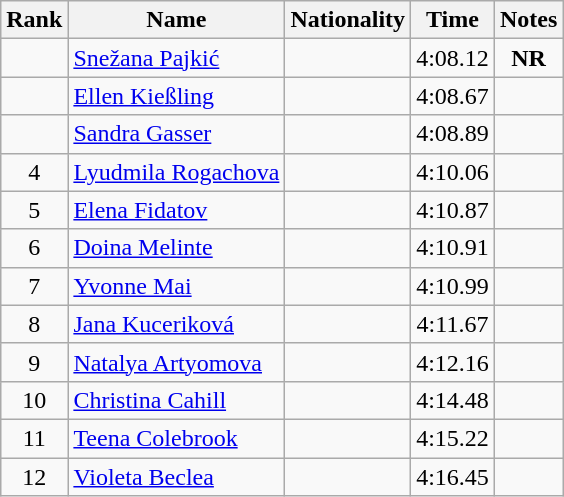<table class="wikitable sortable" style="text-align:center">
<tr>
<th>Rank</th>
<th>Name</th>
<th>Nationality</th>
<th>Time</th>
<th>Notes</th>
</tr>
<tr>
<td></td>
<td align=left><a href='#'>Snežana Pajkić</a></td>
<td align=left></td>
<td>4:08.12</td>
<td><strong>NR</strong></td>
</tr>
<tr>
<td></td>
<td align=left><a href='#'>Ellen Kießling</a></td>
<td align=left></td>
<td>4:08.67</td>
<td></td>
</tr>
<tr>
<td></td>
<td align=left><a href='#'>Sandra Gasser</a></td>
<td align=left></td>
<td>4:08.89</td>
<td></td>
</tr>
<tr>
<td>4</td>
<td align=left><a href='#'>Lyudmila Rogachova</a></td>
<td align=left></td>
<td>4:10.06</td>
<td></td>
</tr>
<tr>
<td>5</td>
<td align=left><a href='#'>Elena Fidatov</a></td>
<td align=left></td>
<td>4:10.87</td>
<td></td>
</tr>
<tr>
<td>6</td>
<td align=left><a href='#'>Doina Melinte</a></td>
<td align=left></td>
<td>4:10.91</td>
<td></td>
</tr>
<tr>
<td>7</td>
<td align=left><a href='#'>Yvonne Mai</a></td>
<td align=left></td>
<td>4:10.99</td>
<td></td>
</tr>
<tr>
<td>8</td>
<td align=left><a href='#'>Jana Kuceriková</a></td>
<td align=left></td>
<td>4:11.67</td>
<td></td>
</tr>
<tr>
<td>9</td>
<td align=left><a href='#'>Natalya Artyomova</a></td>
<td align=left></td>
<td>4:12.16</td>
<td></td>
</tr>
<tr>
<td>10</td>
<td align=left><a href='#'>Christina Cahill</a></td>
<td align=left></td>
<td>4:14.48</td>
<td></td>
</tr>
<tr>
<td>11</td>
<td align=left><a href='#'>Teena Colebrook</a></td>
<td align=left></td>
<td>4:15.22</td>
<td></td>
</tr>
<tr>
<td>12</td>
<td align=left><a href='#'>Violeta Beclea</a></td>
<td align=left></td>
<td>4:16.45</td>
<td></td>
</tr>
</table>
